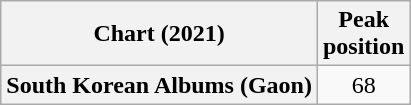<table class="wikitable plainrowheaders" style="text-align:center">
<tr>
<th scope="col">Chart (2021)</th>
<th scope="col">Peak<br>position</th>
</tr>
<tr>
<th scope="row">South Korean Albums (Gaon)</th>
<td>68</td>
</tr>
</table>
